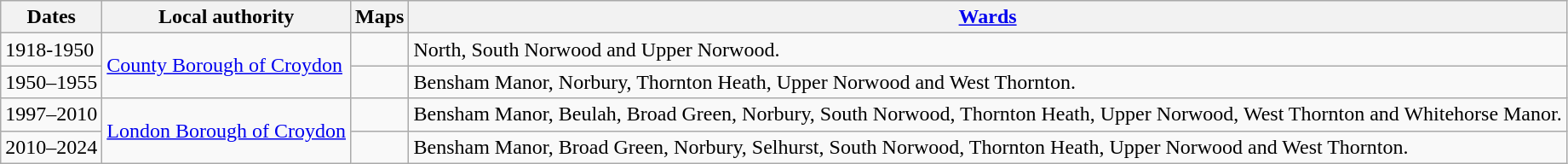<table class=wikitable>
<tr>
<th>Dates</th>
<th>Local authority</th>
<th>Maps</th>
<th><a href='#'>Wards</a></th>
</tr>
<tr>
<td>1918-1950</td>
<td rowspan="2"><a href='#'>County Borough of Croydon</a></td>
<td></td>
<td>North, South Norwood and Upper Norwood.</td>
</tr>
<tr>
<td>1950–1955</td>
<td></td>
<td>Bensham Manor, Norbury, Thornton Heath, Upper Norwood and West Thornton.</td>
</tr>
<tr>
<td>1997–2010</td>
<td rowspan="2"><a href='#'>London Borough of Croydon</a></td>
<td></td>
<td>Bensham Manor, Beulah, Broad Green, Norbury, South Norwood, Thornton Heath, Upper Norwood, West Thornton and Whitehorse Manor.</td>
</tr>
<tr>
<td>2010–2024</td>
<td></td>
<td>Bensham Manor, Broad Green, Norbury, Selhurst, South Norwood, Thornton Heath, Upper Norwood and West Thornton.</td>
</tr>
</table>
